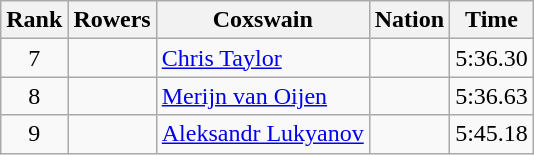<table class="wikitable sortable" style="text-align:center">
<tr>
<th>Rank</th>
<th>Rowers</th>
<th>Coxswain</th>
<th>Nation</th>
<th>Time</th>
</tr>
<tr>
<td>7</td>
<td></td>
<td align=left><a href='#'>Chris Taylor</a></td>
<td align=left></td>
<td>5:36.30</td>
</tr>
<tr>
<td>8</td>
<td></td>
<td align=left><a href='#'>Merijn van Oijen</a></td>
<td align=left></td>
<td>5:36.63</td>
</tr>
<tr>
<td>9</td>
<td></td>
<td align=left><a href='#'>Aleksandr Lukyanov</a></td>
<td align=left></td>
<td>5:45.18</td>
</tr>
</table>
